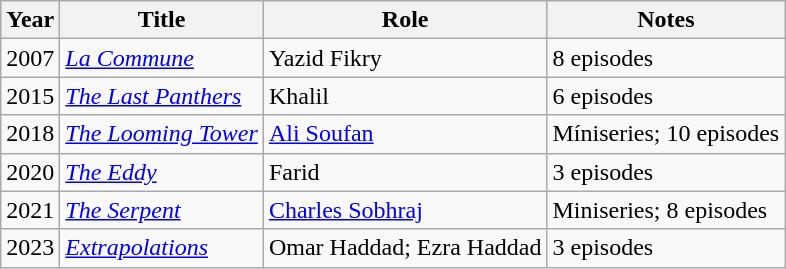<table class="wikitable sortable">
<tr>
<th>Year</th>
<th>Title</th>
<th>Role</th>
<th class="unsortable">Notes</th>
</tr>
<tr>
<td>2007</td>
<td><em><a href='#'>La Commune</a></em></td>
<td>Yazid Fikry</td>
<td>8 episodes</td>
</tr>
<tr>
<td>2015</td>
<td><em><a href='#'>The Last Panthers</a></em></td>
<td>Khalil</td>
<td>6 episodes</td>
</tr>
<tr>
<td>2018</td>
<td><em><a href='#'>The Looming Tower</a></em></td>
<td><a href='#'>Ali Soufan</a></td>
<td>Míniseries; 10 episodes</td>
</tr>
<tr>
<td>2020</td>
<td><em><a href='#'>The Eddy</a></em></td>
<td>Farid</td>
<td>3 episodes</td>
</tr>
<tr>
<td>2021</td>
<td><em><a href='#'>The Serpent</a></em></td>
<td><a href='#'>Charles Sobhraj</a></td>
<td>Miniseries; 8 episodes</td>
</tr>
<tr>
<td>2023</td>
<td><em><a href='#'>Extrapolations</a></em></td>
<td>Omar Haddad; Ezra Haddad</td>
<td>3 episodes</td>
</tr>
</table>
